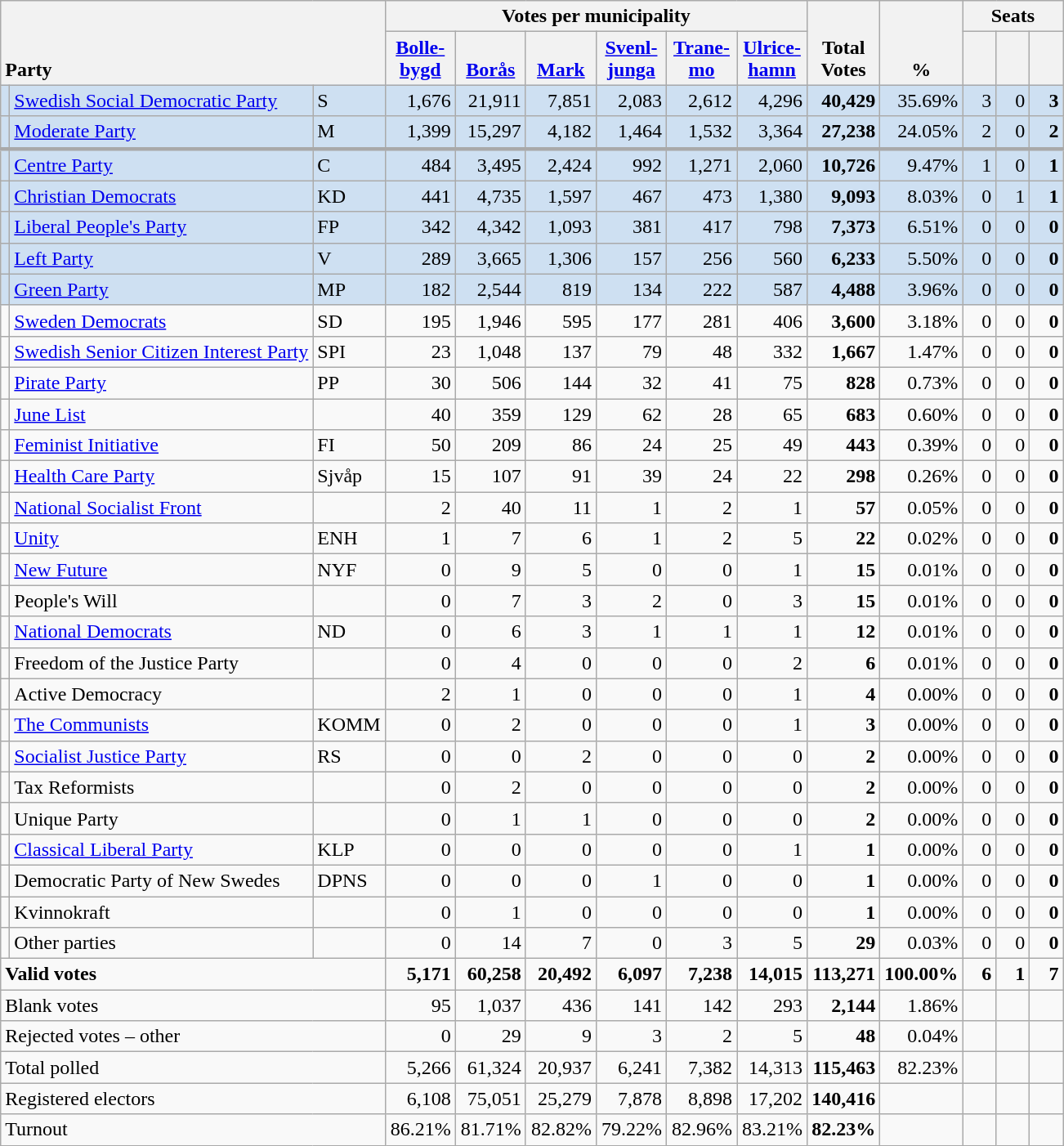<table class="wikitable" border="1" style="text-align:right;">
<tr>
<th style="text-align:left;" valign=bottom rowspan=2 colspan=3>Party</th>
<th colspan=6>Votes per municipality</th>
<th align=center valign=bottom rowspan=2 width="50">Total Votes</th>
<th align=center valign=bottom rowspan=2 width="50">%</th>
<th colspan=3>Seats</th>
</tr>
<tr>
<th align=center valign=bottom width="50"><a href='#'>Bolle- bygd</a></th>
<th align=center valign=bottom width="50"><a href='#'>Borås</a></th>
<th align=center valign=bottom width="50"><a href='#'>Mark</a></th>
<th align=center valign=bottom width="50"><a href='#'>Svenl- junga</a></th>
<th align=center valign=bottom width="50"><a href='#'>Trane- mo</a></th>
<th align=center valign=bottom width="50"><a href='#'>Ulrice- hamn</a></th>
<th align=center valign=bottom width="20"><small></small></th>
<th align=center valign=bottom width="20"><small><a href='#'></a></small></th>
<th align=center valign=bottom width="20"><small></small></th>
</tr>
<tr style="background:#CEE0F2;">
<td></td>
<td align=left style="white-space: nowrap;"><a href='#'>Swedish Social Democratic Party</a></td>
<td align=left>S</td>
<td>1,676</td>
<td>21,911</td>
<td>7,851</td>
<td>2,083</td>
<td>2,612</td>
<td>4,296</td>
<td><strong>40,429</strong></td>
<td>35.69%</td>
<td>3</td>
<td>0</td>
<td><strong>3</strong></td>
</tr>
<tr style="background:#CEE0F2;">
<td></td>
<td align=left><a href='#'>Moderate Party</a></td>
<td align=left>M</td>
<td>1,399</td>
<td>15,297</td>
<td>4,182</td>
<td>1,464</td>
<td>1,532</td>
<td>3,364</td>
<td><strong>27,238</strong></td>
<td>24.05%</td>
<td>2</td>
<td>0</td>
<td><strong>2</strong></td>
</tr>
<tr style="background:#CEE0F2; border-top:3px solid darkgray;">
<td></td>
<td align=left><a href='#'>Centre Party</a></td>
<td align=left>C</td>
<td>484</td>
<td>3,495</td>
<td>2,424</td>
<td>992</td>
<td>1,271</td>
<td>2,060</td>
<td><strong>10,726</strong></td>
<td>9.47%</td>
<td>1</td>
<td>0</td>
<td><strong>1</strong></td>
</tr>
<tr style="background:#CEE0F2;">
<td></td>
<td align=left><a href='#'>Christian Democrats</a></td>
<td align=left>KD</td>
<td>441</td>
<td>4,735</td>
<td>1,597</td>
<td>467</td>
<td>473</td>
<td>1,380</td>
<td><strong>9,093</strong></td>
<td>8.03%</td>
<td>0</td>
<td>1</td>
<td><strong>1</strong></td>
</tr>
<tr style="background:#CEE0F2;">
<td></td>
<td align=left><a href='#'>Liberal People's Party</a></td>
<td align=left>FP</td>
<td>342</td>
<td>4,342</td>
<td>1,093</td>
<td>381</td>
<td>417</td>
<td>798</td>
<td><strong>7,373</strong></td>
<td>6.51%</td>
<td>0</td>
<td>0</td>
<td><strong>0</strong></td>
</tr>
<tr style="background:#CEE0F2;">
<td></td>
<td align=left><a href='#'>Left Party</a></td>
<td align=left>V</td>
<td>289</td>
<td>3,665</td>
<td>1,306</td>
<td>157</td>
<td>256</td>
<td>560</td>
<td><strong>6,233</strong></td>
<td>5.50%</td>
<td>0</td>
<td>0</td>
<td><strong>0</strong></td>
</tr>
<tr style="background:#CEE0F2;">
<td></td>
<td align=left><a href='#'>Green Party</a></td>
<td align=left>MP</td>
<td>182</td>
<td>2,544</td>
<td>819</td>
<td>134</td>
<td>222</td>
<td>587</td>
<td><strong>4,488</strong></td>
<td>3.96%</td>
<td>0</td>
<td>0</td>
<td><strong>0</strong></td>
</tr>
<tr>
<td></td>
<td align=left><a href='#'>Sweden Democrats</a></td>
<td align=left>SD</td>
<td>195</td>
<td>1,946</td>
<td>595</td>
<td>177</td>
<td>281</td>
<td>406</td>
<td><strong>3,600</strong></td>
<td>3.18%</td>
<td>0</td>
<td>0</td>
<td><strong>0</strong></td>
</tr>
<tr>
<td></td>
<td align=left><a href='#'>Swedish Senior Citizen Interest Party</a></td>
<td align=left>SPI</td>
<td>23</td>
<td>1,048</td>
<td>137</td>
<td>79</td>
<td>48</td>
<td>332</td>
<td><strong>1,667</strong></td>
<td>1.47%</td>
<td>0</td>
<td>0</td>
<td><strong>0</strong></td>
</tr>
<tr>
<td></td>
<td align=left><a href='#'>Pirate Party</a></td>
<td align=left>PP</td>
<td>30</td>
<td>506</td>
<td>144</td>
<td>32</td>
<td>41</td>
<td>75</td>
<td><strong>828</strong></td>
<td>0.73%</td>
<td>0</td>
<td>0</td>
<td><strong>0</strong></td>
</tr>
<tr>
<td></td>
<td align=left><a href='#'>June List</a></td>
<td></td>
<td>40</td>
<td>359</td>
<td>129</td>
<td>62</td>
<td>28</td>
<td>65</td>
<td><strong>683</strong></td>
<td>0.60%</td>
<td>0</td>
<td>0</td>
<td><strong>0</strong></td>
</tr>
<tr>
<td></td>
<td align=left><a href='#'>Feminist Initiative</a></td>
<td align=left>FI</td>
<td>50</td>
<td>209</td>
<td>86</td>
<td>24</td>
<td>25</td>
<td>49</td>
<td><strong>443</strong></td>
<td>0.39%</td>
<td>0</td>
<td>0</td>
<td><strong>0</strong></td>
</tr>
<tr>
<td></td>
<td align=left><a href='#'>Health Care Party</a></td>
<td align=left>Sjvåp</td>
<td>15</td>
<td>107</td>
<td>91</td>
<td>39</td>
<td>24</td>
<td>22</td>
<td><strong>298</strong></td>
<td>0.26%</td>
<td>0</td>
<td>0</td>
<td><strong>0</strong></td>
</tr>
<tr>
<td></td>
<td align=left><a href='#'>National Socialist Front</a></td>
<td></td>
<td>2</td>
<td>40</td>
<td>11</td>
<td>1</td>
<td>2</td>
<td>1</td>
<td><strong>57</strong></td>
<td>0.05%</td>
<td>0</td>
<td>0</td>
<td><strong>0</strong></td>
</tr>
<tr>
<td></td>
<td align=left><a href='#'>Unity</a></td>
<td align=left>ENH</td>
<td>1</td>
<td>7</td>
<td>6</td>
<td>1</td>
<td>2</td>
<td>5</td>
<td><strong>22</strong></td>
<td>0.02%</td>
<td>0</td>
<td>0</td>
<td><strong>0</strong></td>
</tr>
<tr>
<td></td>
<td align=left><a href='#'>New Future</a></td>
<td align=left>NYF</td>
<td>0</td>
<td>9</td>
<td>5</td>
<td>0</td>
<td>0</td>
<td>1</td>
<td><strong>15</strong></td>
<td>0.01%</td>
<td>0</td>
<td>0</td>
<td><strong>0</strong></td>
</tr>
<tr>
<td></td>
<td align=left>People's Will</td>
<td></td>
<td>0</td>
<td>7</td>
<td>3</td>
<td>2</td>
<td>0</td>
<td>3</td>
<td><strong>15</strong></td>
<td>0.01%</td>
<td>0</td>
<td>0</td>
<td><strong>0</strong></td>
</tr>
<tr>
<td></td>
<td align=left><a href='#'>National Democrats</a></td>
<td align=left>ND</td>
<td>0</td>
<td>6</td>
<td>3</td>
<td>1</td>
<td>1</td>
<td>1</td>
<td><strong>12</strong></td>
<td>0.01%</td>
<td>0</td>
<td>0</td>
<td><strong>0</strong></td>
</tr>
<tr>
<td></td>
<td align=left>Freedom of the Justice Party</td>
<td></td>
<td>0</td>
<td>4</td>
<td>0</td>
<td>0</td>
<td>0</td>
<td>2</td>
<td><strong>6</strong></td>
<td>0.01%</td>
<td>0</td>
<td>0</td>
<td><strong>0</strong></td>
</tr>
<tr>
<td></td>
<td align=left>Active Democracy</td>
<td></td>
<td>2</td>
<td>1</td>
<td>0</td>
<td>0</td>
<td>0</td>
<td>1</td>
<td><strong>4</strong></td>
<td>0.00%</td>
<td>0</td>
<td>0</td>
<td><strong>0</strong></td>
</tr>
<tr>
<td></td>
<td align=left><a href='#'>The Communists</a></td>
<td align=left>KOMM</td>
<td>0</td>
<td>2</td>
<td>0</td>
<td>0</td>
<td>0</td>
<td>1</td>
<td><strong>3</strong></td>
<td>0.00%</td>
<td>0</td>
<td>0</td>
<td><strong>0</strong></td>
</tr>
<tr>
<td></td>
<td align=left><a href='#'>Socialist Justice Party</a></td>
<td align=left>RS</td>
<td>0</td>
<td>0</td>
<td>2</td>
<td>0</td>
<td>0</td>
<td>0</td>
<td><strong>2</strong></td>
<td>0.00%</td>
<td>0</td>
<td>0</td>
<td><strong>0</strong></td>
</tr>
<tr>
<td></td>
<td align=left>Tax Reformists</td>
<td></td>
<td>0</td>
<td>2</td>
<td>0</td>
<td>0</td>
<td>0</td>
<td>0</td>
<td><strong>2</strong></td>
<td>0.00%</td>
<td>0</td>
<td>0</td>
<td><strong>0</strong></td>
</tr>
<tr>
<td></td>
<td align=left>Unique Party</td>
<td></td>
<td>0</td>
<td>1</td>
<td>1</td>
<td>0</td>
<td>0</td>
<td>0</td>
<td><strong>2</strong></td>
<td>0.00%</td>
<td>0</td>
<td>0</td>
<td><strong>0</strong></td>
</tr>
<tr>
<td></td>
<td align=left><a href='#'>Classical Liberal Party</a></td>
<td align=left>KLP</td>
<td>0</td>
<td>0</td>
<td>0</td>
<td>0</td>
<td>0</td>
<td>1</td>
<td><strong>1</strong></td>
<td>0.00%</td>
<td>0</td>
<td>0</td>
<td><strong>0</strong></td>
</tr>
<tr>
<td></td>
<td align=left>Democratic Party of New Swedes</td>
<td align=left>DPNS</td>
<td>0</td>
<td>0</td>
<td>0</td>
<td>1</td>
<td>0</td>
<td>0</td>
<td><strong>1</strong></td>
<td>0.00%</td>
<td>0</td>
<td>0</td>
<td><strong>0</strong></td>
</tr>
<tr>
<td></td>
<td align=left>Kvinnokraft</td>
<td></td>
<td>0</td>
<td>1</td>
<td>0</td>
<td>0</td>
<td>0</td>
<td>0</td>
<td><strong>1</strong></td>
<td>0.00%</td>
<td>0</td>
<td>0</td>
<td><strong>0</strong></td>
</tr>
<tr>
<td></td>
<td align=left>Other parties</td>
<td></td>
<td>0</td>
<td>14</td>
<td>7</td>
<td>0</td>
<td>3</td>
<td>5</td>
<td><strong>29</strong></td>
<td>0.03%</td>
<td>0</td>
<td>0</td>
<td><strong>0</strong></td>
</tr>
<tr style="font-weight:bold">
<td align=left colspan=3>Valid votes</td>
<td>5,171</td>
<td>60,258</td>
<td>20,492</td>
<td>6,097</td>
<td>7,238</td>
<td>14,015</td>
<td>113,271</td>
<td>100.00%</td>
<td>6</td>
<td>1</td>
<td>7</td>
</tr>
<tr>
<td align=left colspan=3>Blank votes</td>
<td>95</td>
<td>1,037</td>
<td>436</td>
<td>141</td>
<td>142</td>
<td>293</td>
<td><strong>2,144</strong></td>
<td>1.86%</td>
<td></td>
<td></td>
<td></td>
</tr>
<tr>
<td align=left colspan=3>Rejected votes – other</td>
<td>0</td>
<td>29</td>
<td>9</td>
<td>3</td>
<td>2</td>
<td>5</td>
<td><strong>48</strong></td>
<td>0.04%</td>
<td></td>
<td></td>
<td></td>
</tr>
<tr>
<td align=left colspan=3>Total polled</td>
<td>5,266</td>
<td>61,324</td>
<td>20,937</td>
<td>6,241</td>
<td>7,382</td>
<td>14,313</td>
<td><strong>115,463</strong></td>
<td>82.23%</td>
<td></td>
<td></td>
<td></td>
</tr>
<tr>
<td align=left colspan=3>Registered electors</td>
<td>6,108</td>
<td>75,051</td>
<td>25,279</td>
<td>7,878</td>
<td>8,898</td>
<td>17,202</td>
<td><strong>140,416</strong></td>
<td></td>
<td></td>
<td></td>
<td></td>
</tr>
<tr>
<td align=left colspan=3>Turnout</td>
<td>86.21%</td>
<td>81.71%</td>
<td>82.82%</td>
<td>79.22%</td>
<td>82.96%</td>
<td>83.21%</td>
<td><strong>82.23%</strong></td>
<td></td>
<td></td>
<td></td>
<td></td>
</tr>
</table>
